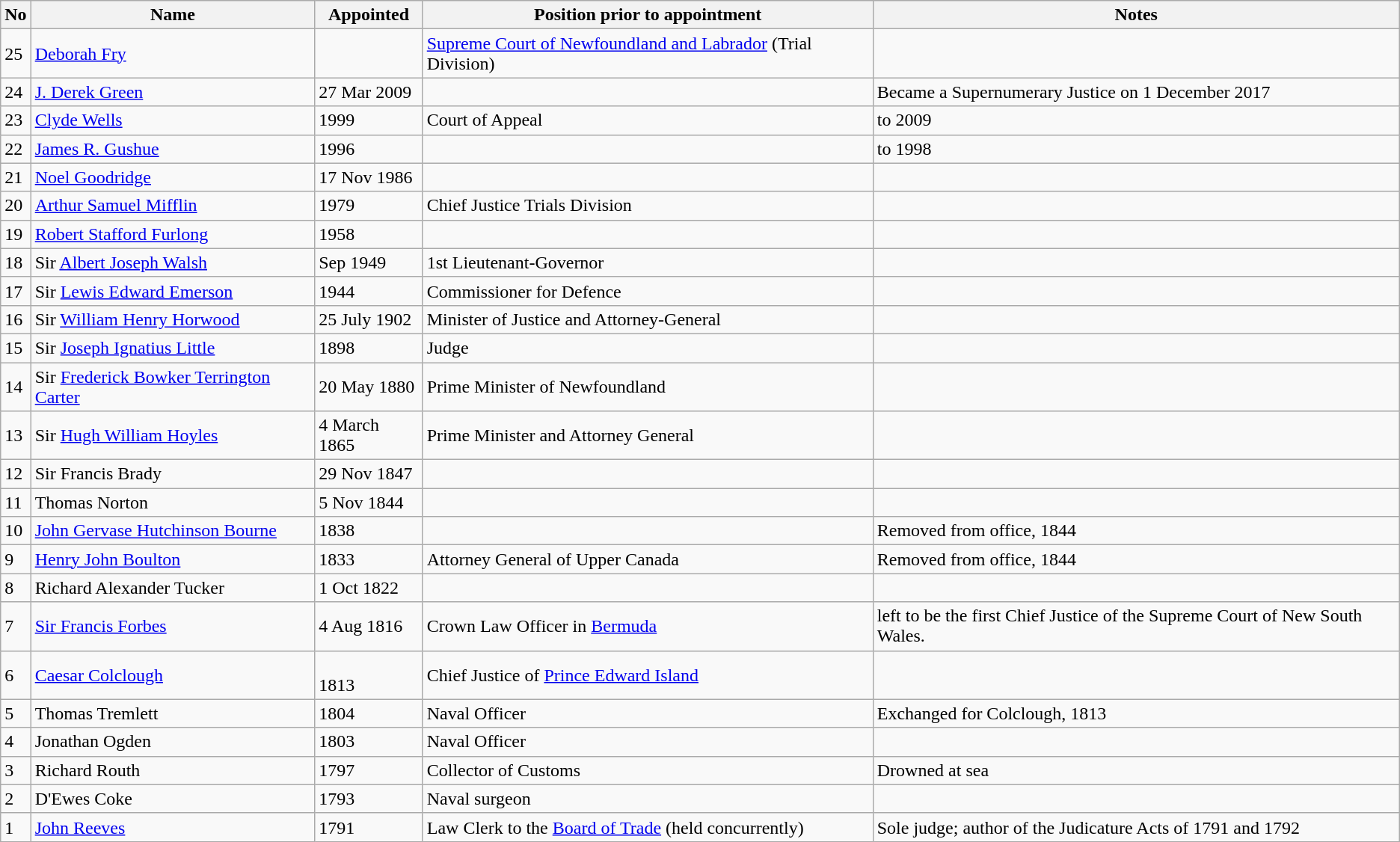<table class="wikitable">
<tr>
<th>No</th>
<th>Name</th>
<th>Appointed</th>
<th>Position prior to appointment</th>
<th>Notes</th>
</tr>
<tr>
<td>25</td>
<td><a href='#'>Deborah Fry</a></td>
<td></td>
<td><a href='#'>Supreme Court of Newfoundland and Labrador</a> (Trial Division)</td>
<td></td>
</tr>
<tr>
<td>24</td>
<td><a href='#'>J. Derek Green</a></td>
<td>27 Mar 2009</td>
<td></td>
<td>Became a Supernumerary Justice on 1 December 2017</td>
</tr>
<tr>
<td>23</td>
<td><a href='#'>Clyde Wells</a></td>
<td>1999</td>
<td>Court of Appeal</td>
<td>to 2009</td>
</tr>
<tr>
<td>22</td>
<td><a href='#'>James R. Gushue</a></td>
<td>1996</td>
<td></td>
<td>to 1998</td>
</tr>
<tr>
<td>21</td>
<td><a href='#'>Noel Goodridge</a></td>
<td>17 Nov 1986</td>
<td></td>
<td></td>
</tr>
<tr>
<td>20</td>
<td><a href='#'>Arthur Samuel Mifflin</a></td>
<td>1979</td>
<td>Chief Justice Trials Division</td>
<td></td>
</tr>
<tr>
<td>19</td>
<td><a href='#'>Robert Stafford Furlong</a></td>
<td>1958</td>
<td></td>
<td></td>
</tr>
<tr>
<td>18</td>
<td>Sir <a href='#'>Albert Joseph Walsh</a></td>
<td>Sep 1949</td>
<td>1st Lieutenant-Governor</td>
<td></td>
</tr>
<tr>
<td>17</td>
<td>Sir <a href='#'>Lewis Edward Emerson</a></td>
<td>1944</td>
<td>Commissioner for Defence</td>
<td></td>
</tr>
<tr>
<td>16</td>
<td>Sir <a href='#'>William Henry Horwood</a></td>
<td>25 July 1902</td>
<td>Minister of Justice and Attorney-General</td>
<td></td>
</tr>
<tr>
<td>15</td>
<td>Sir <a href='#'>Joseph Ignatius Little</a></td>
<td>1898</td>
<td>Judge</td>
<td></td>
</tr>
<tr>
<td>14</td>
<td>Sir <a href='#'>Frederick Bowker Terrington Carter</a></td>
<td>20 May 1880</td>
<td>Prime Minister of Newfoundland</td>
<td></td>
</tr>
<tr>
<td>13</td>
<td>Sir <a href='#'>Hugh William Hoyles</a></td>
<td>4 March 1865</td>
<td>Prime Minister and Attorney General</td>
<td></td>
</tr>
<tr>
<td>12</td>
<td>Sir Francis Brady</td>
<td>29 Nov 1847</td>
<td></td>
<td></td>
</tr>
<tr>
<td>11</td>
<td>Thomas Norton</td>
<td>5 Nov 1844</td>
<td></td>
<td></td>
</tr>
<tr>
<td>10</td>
<td><a href='#'>John Gervase Hutchinson Bourne</a></td>
<td>1838</td>
<td></td>
<td>Removed from office, 1844</td>
</tr>
<tr>
<td>9</td>
<td><a href='#'>Henry John Boulton</a></td>
<td>1833</td>
<td>Attorney General of Upper Canada</td>
<td>Removed from office, 1844</td>
</tr>
<tr>
<td>8</td>
<td>Richard Alexander Tucker</td>
<td>1 Oct 1822</td>
<td></td>
<td></td>
</tr>
<tr>
<td>7</td>
<td><a href='#'>Sir Francis Forbes</a></td>
<td>4 Aug 1816</td>
<td>Crown Law Officer in <a href='#'>Bermuda</a></td>
<td>left to be the first Chief Justice of the Supreme Court of New South Wales.</td>
</tr>
<tr>
<td>6</td>
<td><a href='#'>Caesar Colclough</a></td>
<td><br>1813</td>
<td>Chief Justice of <a href='#'>Prince Edward Island</a></td>
<td></td>
</tr>
<tr>
<td>5</td>
<td>Thomas Tremlett</td>
<td>1804</td>
<td>Naval Officer</td>
<td>Exchanged for Colclough, 1813</td>
</tr>
<tr>
<td>4</td>
<td>Jonathan Ogden</td>
<td>1803</td>
<td>Naval Officer</td>
<td></td>
</tr>
<tr>
<td>3</td>
<td>Richard Routh</td>
<td>1797</td>
<td>Collector of Customs</td>
<td>Drowned at sea</td>
</tr>
<tr>
<td>2</td>
<td>D'Ewes Coke</td>
<td>1793</td>
<td>Naval surgeon</td>
<td></td>
</tr>
<tr>
<td>1</td>
<td><a href='#'>John Reeves</a></td>
<td>1791</td>
<td>Law Clerk to the <a href='#'>Board of Trade</a> (held concurrently)</td>
<td>Sole judge; author of the Judicature Acts of 1791 and 1792</td>
</tr>
</table>
